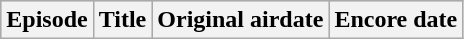<table class="wikitable plainrowheaders">
<tr bgcolor="#CCCCCC">
<th>Episode</th>
<th>Title</th>
<th>Original airdate</th>
<th>Encore date<br>
























































































</th>
</tr>
</table>
